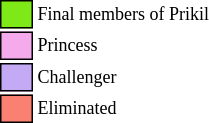<table class="toccolours" style="font-size: 75%; white-space: nowrap;">
<tr>
<td style="background:#7FE817; border: 1px solid black;">      </td>
<td>Final members of Prikil</td>
</tr>
<tr>
<td style="background:#F5AAEC; border: 1px solid black;">      </td>
<td>Princess</td>
</tr>
<tr>
<td style="background:#c4aaf5; border: 1px solid black;">      </td>
<td>Challenger</td>
</tr>
<tr>
<td style="background:salmon; border: 1px solid black;">      </td>
<td>Eliminated</td>
</tr>
<tr>
</tr>
</table>
